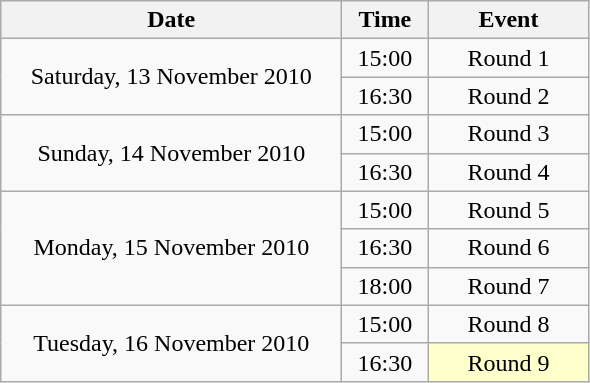<table class = "wikitable" style="text-align:center;">
<tr>
<th width=220>Date</th>
<th width=50>Time</th>
<th width=100>Event</th>
</tr>
<tr>
<td rowspan=2>Saturday, 13 November 2010</td>
<td>15:00</td>
<td>Round 1</td>
</tr>
<tr>
<td>16:30</td>
<td>Round 2</td>
</tr>
<tr>
<td rowspan=2>Sunday, 14 November 2010</td>
<td>15:00</td>
<td>Round 3</td>
</tr>
<tr>
<td>16:30</td>
<td>Round 4</td>
</tr>
<tr>
<td rowspan=3>Monday, 15 November 2010</td>
<td>15:00</td>
<td>Round 5</td>
</tr>
<tr>
<td>16:30</td>
<td>Round 6</td>
</tr>
<tr>
<td>18:00</td>
<td>Round 7</td>
</tr>
<tr>
<td rowspan=2>Tuesday, 16 November 2010</td>
<td>15:00</td>
<td>Round 8</td>
</tr>
<tr>
<td>16:30</td>
<td style="background:#ffffcc;">Round 9</td>
</tr>
</table>
